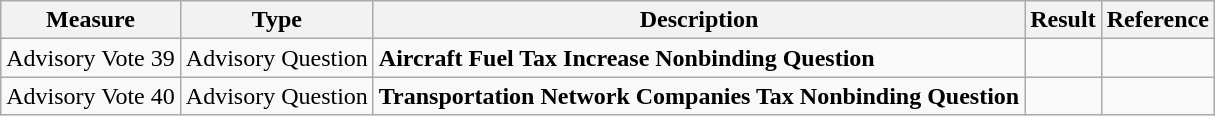<table class="wikitable">
<tr>
<th>Measure</th>
<th>Type</th>
<th>Description</th>
<th>Result</th>
<th>Reference</th>
</tr>
<tr>
<td>Advisory Vote 39</td>
<td>Advisory Question</td>
<td><strong>Aircraft Fuel Tax Increase Nonbinding Question</strong></td>
<td></td>
<td></td>
</tr>
<tr>
<td>Advisory Vote 40</td>
<td>Advisory Question</td>
<td><strong>Transportation Network Companies Tax Nonbinding Question</strong></td>
<td></td>
<td></td>
</tr>
</table>
